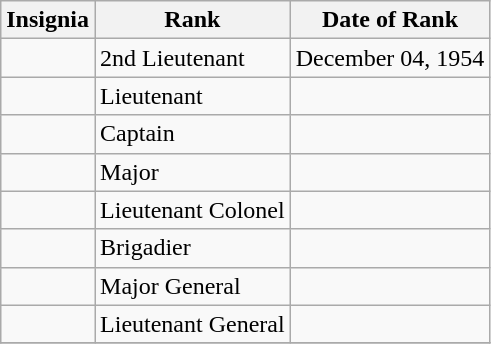<table class="wikitable">
<tr>
<th>Insignia</th>
<th>Rank</th>
<th>Date of Rank</th>
</tr>
<tr>
<td></td>
<td>2nd Lieutenant</td>
<td>December 04, 1954</td>
</tr>
<tr>
<td></td>
<td>Lieutenant</td>
<td></td>
</tr>
<tr>
<td></td>
<td>Captain</td>
<td></td>
</tr>
<tr>
<td></td>
<td>Major</td>
<td></td>
</tr>
<tr>
<td></td>
<td>Lieutenant Colonel</td>
<td></td>
</tr>
<tr>
<td></td>
<td>Brigadier</td>
<td></td>
</tr>
<tr>
<td></td>
<td>Major General</td>
<td></td>
</tr>
<tr>
<td></td>
<td>Lieutenant General</td>
<td></td>
</tr>
<tr>
</tr>
</table>
